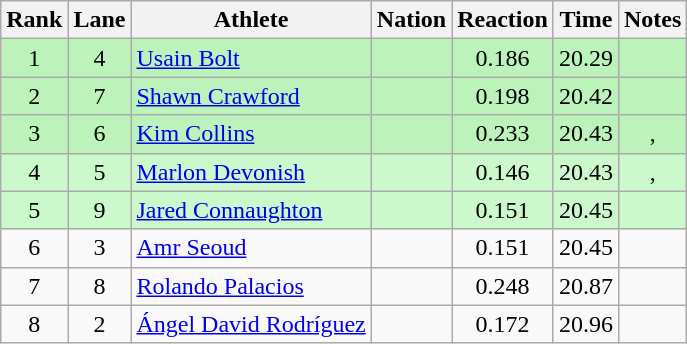<table class="wikitable sortable" style="text-align:center">
<tr>
<th>Rank</th>
<th>Lane</th>
<th>Athlete</th>
<th>Nation</th>
<th>Reaction</th>
<th>Time</th>
<th>Notes</th>
</tr>
<tr bgcolor=bbf3bb>
<td>1</td>
<td>4</td>
<td align=left><a href='#'>Usain Bolt</a></td>
<td align=left></td>
<td>0.186</td>
<td>20.29</td>
<td></td>
</tr>
<tr bgcolor=bbf3bb>
<td>2</td>
<td>7</td>
<td align=left><a href='#'>Shawn Crawford</a></td>
<td align=left></td>
<td>0.198</td>
<td>20.42</td>
<td></td>
</tr>
<tr bgcolor=bbf3bb>
<td>3</td>
<td>6</td>
<td align=left><a href='#'>Kim Collins</a></td>
<td align=left></td>
<td>0.233</td>
<td>20.43</td>
<td>, </td>
</tr>
<tr bgcolor=ccf9cc>
<td>4</td>
<td>5</td>
<td align=left><a href='#'>Marlon Devonish</a></td>
<td align=left></td>
<td>0.146</td>
<td>20.43</td>
<td>, </td>
</tr>
<tr bgcolor=ccf9cc>
<td>5</td>
<td>9</td>
<td align=left><a href='#'>Jared Connaughton</a></td>
<td align=left></td>
<td>0.151</td>
<td>20.45</td>
<td></td>
</tr>
<tr>
<td>6</td>
<td>3</td>
<td align=left><a href='#'>Amr Seoud</a></td>
<td align=left></td>
<td>0.151</td>
<td>20.45</td>
<td><strong></strong></td>
</tr>
<tr>
<td>7</td>
<td>8</td>
<td align=left><a href='#'>Rolando Palacios</a></td>
<td align=left></td>
<td>0.248</td>
<td>20.87</td>
<td></td>
</tr>
<tr>
<td>8</td>
<td>2</td>
<td align=left><a href='#'>Ángel David Rodríguez</a></td>
<td align=left></td>
<td>0.172</td>
<td>20.96</td>
<td></td>
</tr>
</table>
